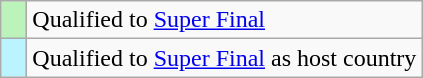<table class="wikitable" style="text-align: left;">
<tr>
<td style="width:10px; background:#bbf3bb;"></td>
<td>Qualified to <a href='#'>Super Final</a></td>
</tr>
<tr>
<td style="width:10px; background:#bbf3ff;"></td>
<td>Qualified to <a href='#'>Super Final</a> as host country</td>
</tr>
</table>
